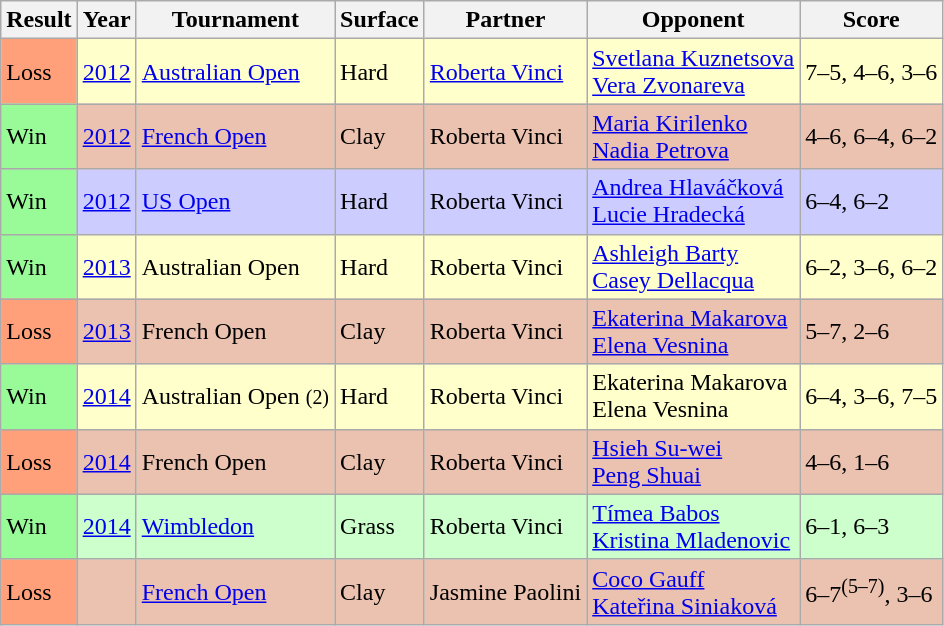<table class="sortable wikitable">
<tr>
<th>Result</th>
<th>Year</th>
<th>Tournament</th>
<th>Surface</th>
<th>Partner</th>
<th>Opponent</th>
<th>Score</th>
</tr>
<tr bgcolor=#FFFFCC>
<td bgcolor=FFA07A>Loss</td>
<td><a href='#'>2012</a></td>
<td><a href='#'>Australian Open</a></td>
<td>Hard</td>
<td> <a href='#'>Roberta Vinci</a></td>
<td> <a href='#'>Svetlana Kuznetsova</a><br>  <a href='#'>Vera Zvonareva</a></td>
<td>7–5, 4–6, 3–6</td>
</tr>
<tr bgcolor=#ebc2af>
<td bgcolor=98FB98>Win</td>
<td><a href='#'>2012</a></td>
<td><a href='#'>French Open</a></td>
<td>Clay</td>
<td> Roberta Vinci</td>
<td> <a href='#'>Maria Kirilenko</a> <br>  <a href='#'>Nadia Petrova</a></td>
<td>4–6, 6–4, 6–2</td>
</tr>
<tr bgcolor="#CCCCFF">
<td bgcolor=98FB98>Win</td>
<td><a href='#'>2012</a></td>
<td><a href='#'>US Open</a></td>
<td>Hard</td>
<td> Roberta Vinci</td>
<td> <a href='#'>Andrea Hlaváčková</a> <br>  <a href='#'>Lucie Hradecká</a></td>
<td>6–4, 6–2</td>
</tr>
<tr bgcolor=#FFFFCC>
<td bgcolor=98FB98>Win</td>
<td><a href='#'>2013</a></td>
<td>Australian Open</td>
<td>Hard</td>
<td> Roberta Vinci</td>
<td> <a href='#'>Ashleigh Barty</a> <br>  <a href='#'>Casey Dellacqua</a></td>
<td>6–2, 3–6, 6–2</td>
</tr>
<tr bgcolor=#ebc2af>
<td bgcolor=FFA07A>Loss</td>
<td><a href='#'>2013</a></td>
<td>French Open</td>
<td>Clay</td>
<td> Roberta Vinci</td>
<td> <a href='#'>Ekaterina Makarova</a> <br>  <a href='#'>Elena Vesnina</a></td>
<td>5–7, 2–6</td>
</tr>
<tr bgcolor=#FFFFCC>
<td bgcolor=98FB98>Win</td>
<td><a href='#'>2014</a></td>
<td>Australian Open <small>(2)</small></td>
<td>Hard</td>
<td> Roberta Vinci</td>
<td> Ekaterina Makarova<br> Elena Vesnina</td>
<td>6–4, 3–6, 7–5</td>
</tr>
<tr bgcolor=#ebc2af>
<td bgcolor=FFA07A>Loss</td>
<td><a href='#'>2014</a></td>
<td>French Open</td>
<td>Clay</td>
<td> Roberta Vinci</td>
<td> <a href='#'>Hsieh Su-wei</a><br> <a href='#'>Peng Shuai</a></td>
<td>4–6, 1–6</td>
</tr>
<tr bgcolor=CCFFCC>
<td bgcolor=98FB98>Win</td>
<td><a href='#'>2014</a></td>
<td><a href='#'>Wimbledon</a></td>
<td>Grass</td>
<td> Roberta Vinci</td>
<td> <a href='#'>Tímea Babos</a> <br>  <a href='#'>Kristina Mladenovic</a></td>
<td>6–1, 6–3</td>
</tr>
<tr bgcolor=#ebc2af>
<td bgcolor=ffa07a>Loss</td>
<td><a href='#'></a></td>
<td><a href='#'>French Open</a></td>
<td>Clay</td>
<td> Jasmine Paolini</td>
<td> <a href='#'>Coco Gauff</a> <br>  <a href='#'>Kateřina Siniaková</a></td>
<td>6–7<sup>(5–7)</sup>, 3–6</td>
</tr>
</table>
